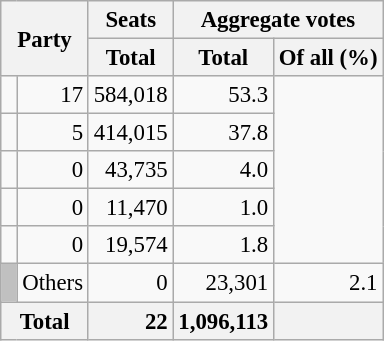<table class="wikitable" style="text-align:right; font-size:95%;">
<tr>
<th colspan="2" rowspan="2">Party</th>
<th>Seats</th>
<th colspan="2">Aggregate votes</th>
</tr>
<tr>
<th>Total</th>
<th>Total</th>
<th>Of all (%)</th>
</tr>
<tr>
<td></td>
<td>17</td>
<td>584,018</td>
<td>53.3</td>
</tr>
<tr>
<td></td>
<td>5</td>
<td>414,015</td>
<td>37.8</td>
</tr>
<tr>
<td></td>
<td>0</td>
<td>43,735</td>
<td>4.0</td>
</tr>
<tr>
<td></td>
<td>0</td>
<td>11,470</td>
<td>1.0</td>
</tr>
<tr>
<td></td>
<td>0</td>
<td>19,574</td>
<td>1.8</td>
</tr>
<tr>
<td style="background:silver;"> </td>
<td align=left>Others</td>
<td>0</td>
<td>23,301</td>
<td>2.1</td>
</tr>
<tr>
<th colspan="2" style="background:#f2f2f2"><strong>Total</strong></th>
<td style="background:#f2f2f2;"><strong>22</strong></td>
<td style="background:#f2f2f2;"><strong>1,096,113</strong></td>
<td style="background:#f2f2f2;"></td>
</tr>
</table>
